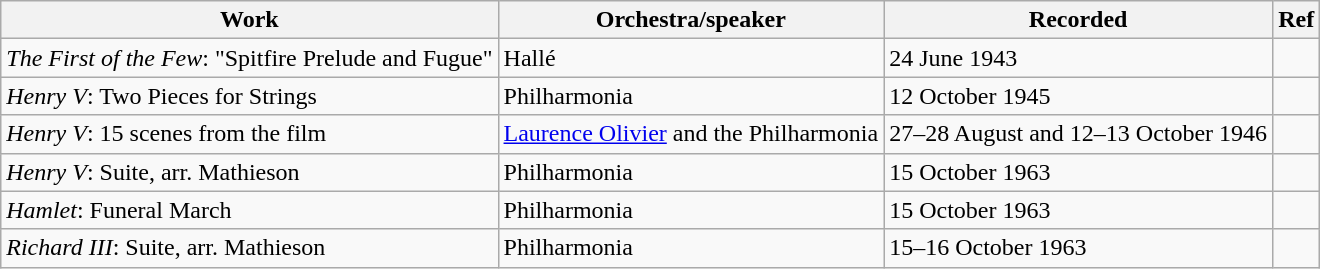<table class="wikitable plainrowheaders" style="text-align: left; margin-right: 0;">
<tr>
<th scope="col">Work</th>
<th scope="col">Orchestra/speaker</th>
<th scope="col">Recorded</th>
<th scope="col">Ref</th>
</tr>
<tr>
<td><em>The First of the Few</em>: "Spitfire Prelude and Fugue"</td>
<td>Hallé</td>
<td>24 June 1943</td>
<td></td>
</tr>
<tr>
<td><em>Henry V</em>: Two Pieces for Strings</td>
<td>Philharmonia</td>
<td>12 October 1945</td>
<td></td>
</tr>
<tr>
<td><em>Henry V</em>: 15 scenes from the film</td>
<td><a href='#'>Laurence Olivier</a> and the Philharmonia</td>
<td>27–28 August and 12–13 October 1946</td>
<td></td>
</tr>
<tr>
<td><em>Henry V</em>: Suite, arr. Mathieson</td>
<td>Philharmonia</td>
<td>15 October 1963</td>
<td></td>
</tr>
<tr>
<td><em>Hamlet</em>: Funeral March</td>
<td>Philharmonia</td>
<td>15 October 1963</td>
<td></td>
</tr>
<tr>
<td><em>Richard III</em>: Suite, arr. Mathieson</td>
<td>Philharmonia</td>
<td>15–16 October 1963</td>
<td></td>
</tr>
</table>
